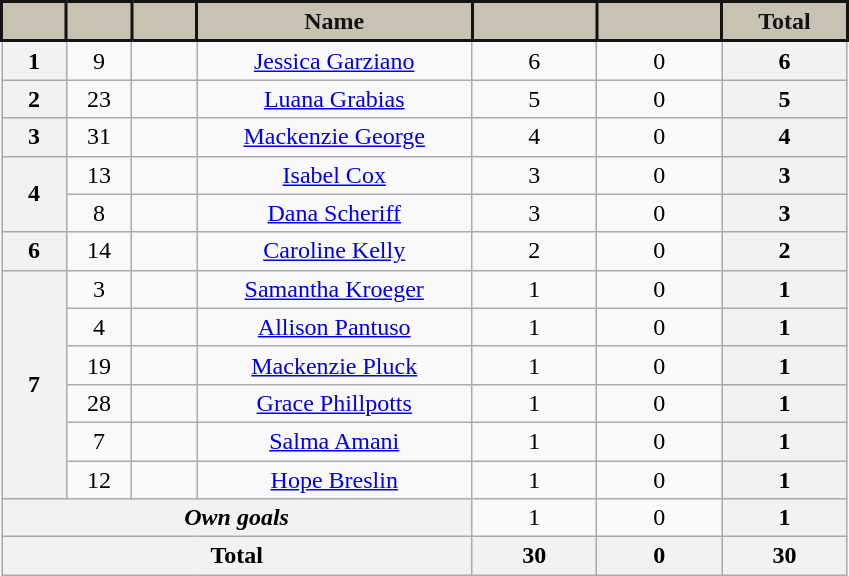<table class="wikitable sortable" style="text-align:center;">
<tr>
<th style="background:#c8c2b3; color:#131314; border:2px solid #131314; width:35px;" scope="col"></th>
<th style="background:#c8c2b3; color:#131314; border:2px solid #131314; width:35px;" scope="col"></th>
<th style="background:#c8c2b3; color:#131314; border:2px solid #131314; width:35px;" scope="col"></th>
<th style="background:#c8c2b3; color:#131314; border:2px solid #131314; width:175px;" scope="col">Name</th>
<th style="background:#c8c2b3; color:#131314; border:2px solid #131314; width:75px;" scope="col"></th>
<th style="background:#c8c2b3; color:#131314; border:2px solid #131314; width:75px;" scope="col"></th>
<th style="background:#c8c2b3; color:#131314; border:2px solid #131314; width:75px;" scope="col">Total</th>
</tr>
<tr>
<th>1</th>
<td>9</td>
<td></td>
<td><a href='#'>Jessica Garziano</a></td>
<td>6</td>
<td>0</td>
<th>6</th>
</tr>
<tr>
<th>2</th>
<td>23</td>
<td></td>
<td><a href='#'>Luana Grabias</a></td>
<td>5</td>
<td>0</td>
<th>5</th>
</tr>
<tr>
<th>3</th>
<td>31</td>
<td></td>
<td><a href='#'>Mackenzie George</a></td>
<td>4</td>
<td>0</td>
<th>4</th>
</tr>
<tr>
<th rowspan="2">4</th>
<td>13</td>
<td></td>
<td><a href='#'>Isabel Cox</a></td>
<td>3</td>
<td>0</td>
<th>3</th>
</tr>
<tr>
<td>8</td>
<td></td>
<td><a href='#'>Dana Scheriff</a></td>
<td>3</td>
<td>0</td>
<th>3</th>
</tr>
<tr>
<th>6</th>
<td>14</td>
<td></td>
<td><a href='#'>Caroline Kelly</a></td>
<td>2</td>
<td>0</td>
<th>2</th>
</tr>
<tr>
<th rowspan="6">7</th>
<td>3</td>
<td></td>
<td><a href='#'>Samantha Kroeger</a></td>
<td>1</td>
<td>0</td>
<th>1</th>
</tr>
<tr>
<td>4</td>
<td></td>
<td><a href='#'>Allison Pantuso</a></td>
<td>1</td>
<td>0</td>
<th>1</th>
</tr>
<tr>
<td>19</td>
<td></td>
<td><a href='#'>Mackenzie Pluck</a></td>
<td>1</td>
<td>0</td>
<th>1</th>
</tr>
<tr>
<td>28</td>
<td></td>
<td><a href='#'>Grace Phillpotts</a></td>
<td>1</td>
<td>0</td>
<th>1</th>
</tr>
<tr>
<td>7</td>
<td></td>
<td><a href='#'>Salma Amani</a></td>
<td>1</td>
<td>0</td>
<th>1</th>
</tr>
<tr>
<td>12</td>
<td></td>
<td><a href='#'>Hope Breslin</a></td>
<td>1</td>
<td>0</td>
<th>1</th>
</tr>
<tr>
<th colspan="4"><em>Own goals</em></th>
<td>1</td>
<td>0</td>
<th>1</th>
</tr>
<tr>
<th colspan="4" scope="row">Total</th>
<th>30</th>
<th>0</th>
<th>30</th>
</tr>
</table>
